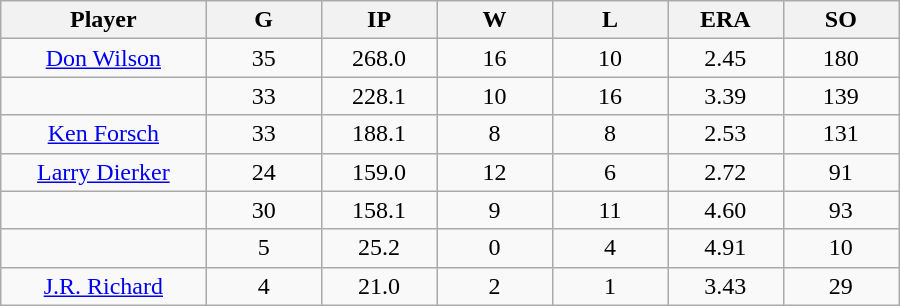<table class="wikitable sortable">
<tr>
<th bgcolor="#DDDDFF" width="16%">Player</th>
<th bgcolor="#DDDDFF" width="9%">G</th>
<th bgcolor="#DDDDFF" width="9%">IP</th>
<th bgcolor="#DDDDFF" width="9%">W</th>
<th bgcolor="#DDDDFF" width="9%">L</th>
<th bgcolor="#DDDDFF" width="9%">ERA</th>
<th bgcolor="#DDDDFF" width="9%">SO</th>
</tr>
<tr align="center">
<td><a href='#'>Don Wilson</a></td>
<td>35</td>
<td>268.0</td>
<td>16</td>
<td>10</td>
<td>2.45</td>
<td>180</td>
</tr>
<tr align=center>
<td></td>
<td>33</td>
<td>228.1</td>
<td>10</td>
<td>16</td>
<td>3.39</td>
<td>139</td>
</tr>
<tr align="center">
<td><a href='#'>Ken Forsch</a></td>
<td>33</td>
<td>188.1</td>
<td>8</td>
<td>8</td>
<td>2.53</td>
<td>131</td>
</tr>
<tr align=center>
<td><a href='#'>Larry Dierker</a></td>
<td>24</td>
<td>159.0</td>
<td>12</td>
<td>6</td>
<td>2.72</td>
<td>91</td>
</tr>
<tr align=center>
<td></td>
<td>30</td>
<td>158.1</td>
<td>9</td>
<td>11</td>
<td>4.60</td>
<td>93</td>
</tr>
<tr align="center">
<td></td>
<td>5</td>
<td>25.2</td>
<td>0</td>
<td>4</td>
<td>4.91</td>
<td>10</td>
</tr>
<tr align="center">
<td><a href='#'>J.R. Richard</a></td>
<td>4</td>
<td>21.0</td>
<td>2</td>
<td>1</td>
<td>3.43</td>
<td>29</td>
</tr>
</table>
